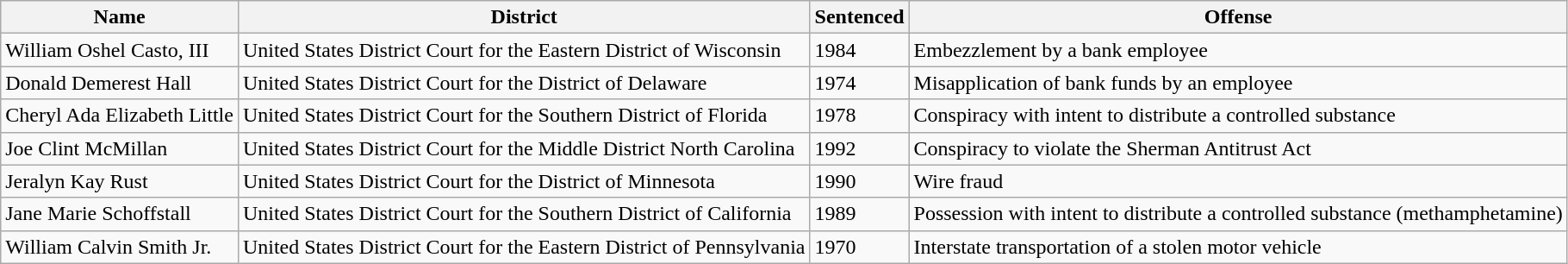<table class="wikitable sortable">
<tr>
<th>Name</th>
<th>District</th>
<th>Sentenced</th>
<th>Offense</th>
</tr>
<tr>
<td>William Oshel Casto, III</td>
<td>United States District Court for the Eastern District of Wisconsin</td>
<td>1984</td>
<td>Embezzlement by a bank employee</td>
</tr>
<tr>
<td>Donald Demerest Hall</td>
<td>United States District Court for the District of Delaware</td>
<td>1974</td>
<td>Misapplication of bank funds by an employee</td>
</tr>
<tr>
<td>Cheryl Ada Elizabeth Little</td>
<td>United States District Court for the Southern District of Florida</td>
<td>1978</td>
<td>Conspiracy with intent to distribute a controlled substance</td>
</tr>
<tr>
<td>Joe Clint McMillan</td>
<td>United States District Court for the Middle District North Carolina</td>
<td>1992</td>
<td>Conspiracy to violate the Sherman Antitrust Act</td>
</tr>
<tr>
<td>Jeralyn Kay Rust</td>
<td>United States District Court for the District of Minnesota</td>
<td>1990</td>
<td>Wire fraud</td>
</tr>
<tr>
<td>Jane Marie Schoffstall</td>
<td>United States District Court for the Southern District of California</td>
<td>1989</td>
<td>Possession with intent to distribute a controlled substance (methamphetamine)</td>
</tr>
<tr>
<td>William Calvin Smith Jr.</td>
<td>United States District Court for the Eastern District of Pennsylvania</td>
<td>1970</td>
<td>Interstate transportation of a stolen motor vehicle</td>
</tr>
</table>
